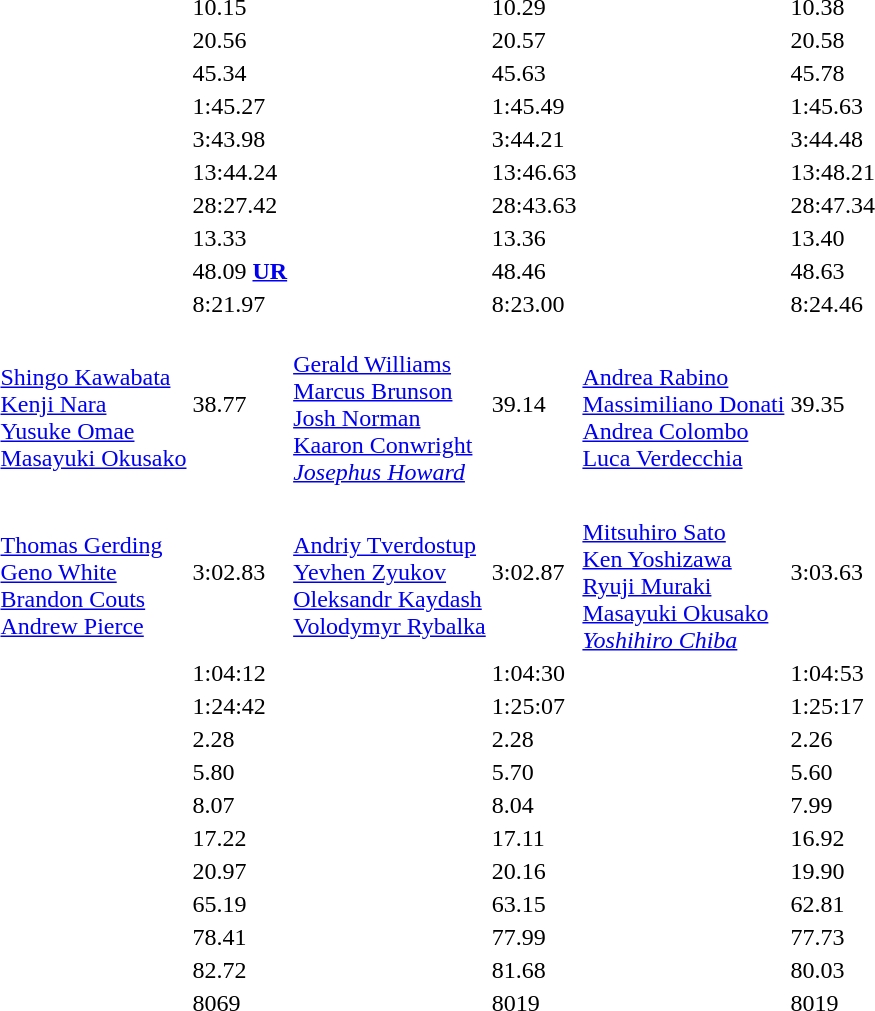<table>
<tr>
<td></td>
<td></td>
<td>10.15</td>
<td></td>
<td>10.29</td>
<td></td>
<td>10.38</td>
</tr>
<tr>
<td></td>
<td></td>
<td>20.56</td>
<td></td>
<td>20.57</td>
<td></td>
<td>20.58</td>
</tr>
<tr>
<td></td>
<td></td>
<td>45.34</td>
<td></td>
<td>45.63</td>
<td></td>
<td>45.78</td>
</tr>
<tr>
<td></td>
<td></td>
<td>1:45.27</td>
<td></td>
<td>1:45.49</td>
<td></td>
<td>1:45.63</td>
</tr>
<tr>
<td></td>
<td></td>
<td>3:43.98</td>
<td></td>
<td>3:44.21</td>
<td></td>
<td>3:44.48</td>
</tr>
<tr>
<td></td>
<td></td>
<td>13:44.24</td>
<td></td>
<td>13:46.63</td>
<td></td>
<td>13:48.21</td>
</tr>
<tr>
<td></td>
<td></td>
<td>28:27.42</td>
<td></td>
<td>28:43.63</td>
<td></td>
<td>28:47.34</td>
</tr>
<tr>
<td></td>
<td></td>
<td>13.33</td>
<td></td>
<td>13.36</td>
<td></td>
<td>13.40</td>
</tr>
<tr>
<td></td>
<td></td>
<td>48.09 <strong><a href='#'>UR</a></strong></td>
<td></td>
<td>48.46</td>
<td></td>
<td>48.63</td>
</tr>
<tr>
<td></td>
<td></td>
<td>8:21.97</td>
<td></td>
<td>8:23.00</td>
<td></td>
<td>8:24.46</td>
</tr>
<tr>
<td></td>
<td><br><a href='#'>Shingo Kawabata</a><br><a href='#'>Kenji Nara</a><br><a href='#'>Yusuke Omae</a><br><a href='#'>Masayuki Okusako</a></td>
<td>38.77</td>
<td><br><a href='#'>Gerald Williams</a><br><a href='#'>Marcus Brunson</a><br><a href='#'>Josh Norman</a><br><a href='#'>Kaaron Conwright</a><br><em><a href='#'>Josephus Howard</a></em></td>
<td>39.14</td>
<td><br><a href='#'>Andrea Rabino</a><br><a href='#'>Massimiliano Donati</a><br><a href='#'>Andrea Colombo</a><br><a href='#'>Luca Verdecchia</a></td>
<td>39.35</td>
</tr>
<tr>
<td></td>
<td><br><a href='#'>Thomas Gerding</a><br><a href='#'>Geno White</a><br><a href='#'>Brandon Couts</a><br><a href='#'>Andrew Pierce</a></td>
<td>3:02.83</td>
<td><br><a href='#'>Andriy Tverdostup</a><br><a href='#'>Yevhen Zyukov</a><br><a href='#'>Oleksandr Kaydash</a><br><a href='#'>Volodymyr Rybalka</a></td>
<td>3:02.87</td>
<td><br><a href='#'>Mitsuhiro Sato</a><br><a href='#'>Ken Yoshizawa</a><br><a href='#'>Ryuji Muraki</a><br><a href='#'>Masayuki Okusako</a><br><em><a href='#'>Yoshihiro Chiba</a></em></td>
<td>3:03.63</td>
</tr>
<tr>
<td></td>
<td></td>
<td>1:04:12</td>
<td></td>
<td>1:04:30</td>
<td></td>
<td>1:04:53</td>
</tr>
<tr>
<td></td>
<td></td>
<td>1:24:42</td>
<td></td>
<td>1:25:07</td>
<td></td>
<td>1:25:17</td>
</tr>
<tr>
<td></td>
<td></td>
<td>2.28</td>
<td></td>
<td>2.28</td>
<td></td>
<td>2.26</td>
</tr>
<tr>
<td></td>
<td></td>
<td>5.80</td>
<td></td>
<td>5.70</td>
<td></td>
<td>5.60</td>
</tr>
<tr>
<td></td>
<td></td>
<td>8.07</td>
<td></td>
<td>8.04</td>
<td></td>
<td>7.99</td>
</tr>
<tr>
<td></td>
<td></td>
<td>17.22</td>
<td></td>
<td>17.11</td>
<td></td>
<td>16.92</td>
</tr>
<tr>
<td></td>
<td></td>
<td>20.97</td>
<td></td>
<td>20.16</td>
<td></td>
<td>19.90</td>
</tr>
<tr>
<td></td>
<td></td>
<td>65.19</td>
<td></td>
<td>63.15</td>
<td></td>
<td>62.81</td>
</tr>
<tr>
<td></td>
<td></td>
<td>78.41</td>
<td></td>
<td>77.99</td>
<td></td>
<td>77.73</td>
</tr>
<tr>
<td></td>
<td></td>
<td>82.72</td>
<td></td>
<td>81.68</td>
<td></td>
<td>80.03</td>
</tr>
<tr>
<td></td>
<td></td>
<td>8069</td>
<td></td>
<td>8019</td>
<td></td>
<td>8019</td>
</tr>
</table>
